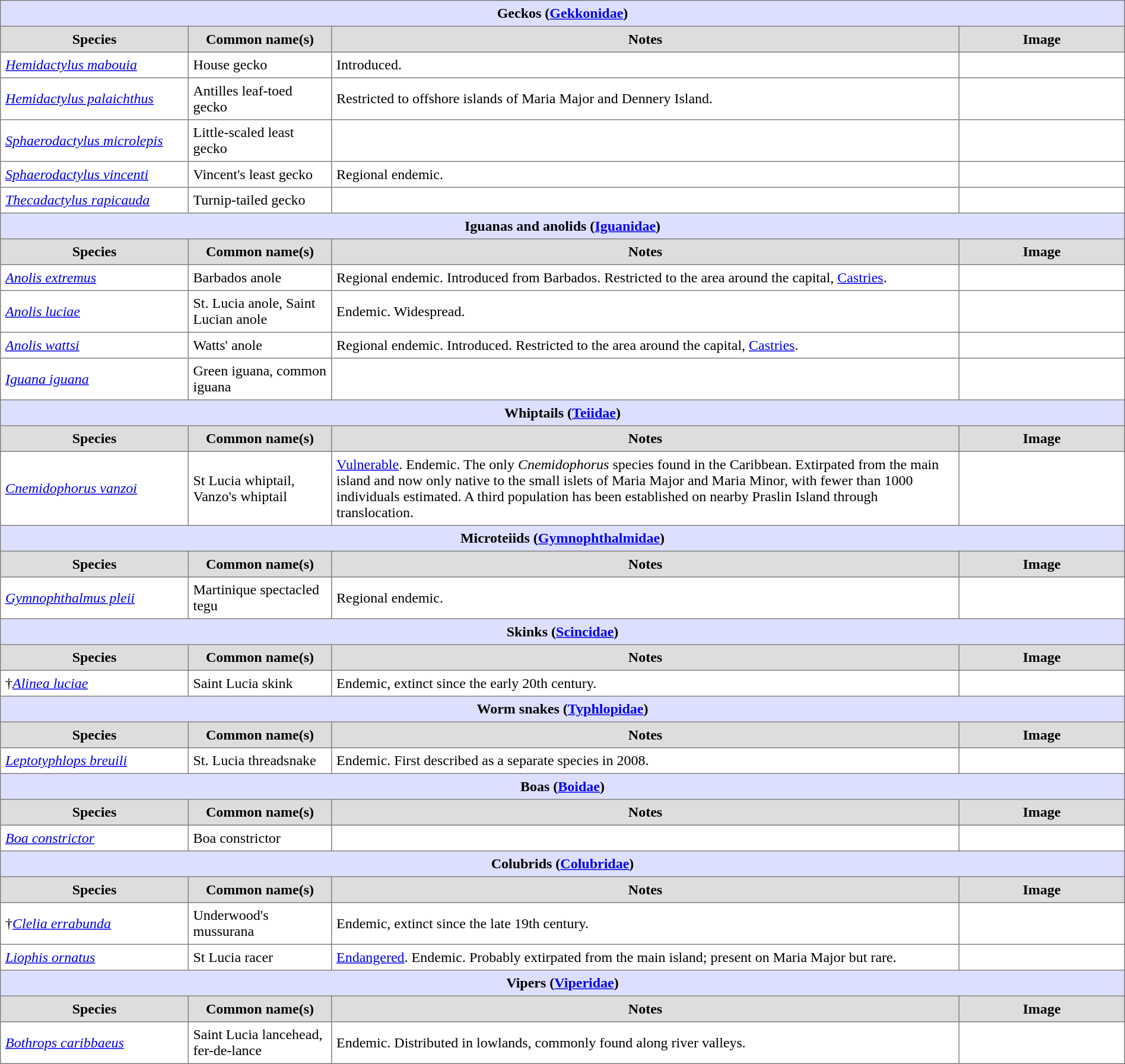<table border=1 style="border-collapse:collapse;" cellpadding=5 width=100%>
<tr>
<th colspan=4 bgcolor=#DDDFFF>Geckos (<a href='#'>Gekkonidae</a>)</th>
</tr>
<tr bgcolor=#DDDDDD align=center>
<th width=200px>Species</th>
<th width=150px>Common name(s)</th>
<th>Notes</th>
<th width=175px>Image</th>
</tr>
<tr>
<td><em><a href='#'>Hemidactylus mabouia</a></em></td>
<td>House gecko</td>
<td>Introduced.</td>
<td></td>
</tr>
<tr>
<td><em><a href='#'>Hemidactylus palaichthus</a></em></td>
<td>Antilles leaf-toed gecko</td>
<td>Restricted to offshore islands of Maria Major and Dennery Island.</td>
<td></td>
</tr>
<tr>
<td><em><a href='#'>Sphaerodactylus microlepis</a></em></td>
<td>Little-scaled least gecko</td>
<td></td>
<td align=center></td>
</tr>
<tr>
<td><em><a href='#'>Sphaerodactylus vincenti</a></em></td>
<td>Vincent's least gecko</td>
<td>Regional endemic.</td>
<td align=center></td>
</tr>
<tr>
<td><em><a href='#'>Thecadactylus rapicauda</a></em></td>
<td>Turnip-tailed gecko</td>
<td></td>
<td align=center></td>
</tr>
<tr>
<th colspan=4 bgcolor=#DDDFFF>Iguanas and anolids (<a href='#'>Iguanidae</a>)</th>
</tr>
<tr bgcolor=#DDDDDD align=center>
<th width=200px>Species</th>
<th width=150px>Common name(s)</th>
<th>Notes</th>
<th width=175px>Image</th>
</tr>
<tr>
<td><em><a href='#'>Anolis extremus</a></em></td>
<td>Barbados anole</td>
<td>Regional endemic.  Introduced from Barbados.  Restricted to the area around the capital, <a href='#'>Castries</a>.</td>
<td></td>
</tr>
<tr>
<td><em><a href='#'>Anolis luciae</a></em></td>
<td>St. Lucia anole, Saint Lucian anole</td>
<td>Endemic.  Widespread.</td>
<td></td>
</tr>
<tr>
<td><em><a href='#'>Anolis wattsi</a></em></td>
<td>Watts' anole</td>
<td>Regional endemic.  Introduced.  Restricted to the area around the capital, <a href='#'>Castries</a>.</td>
<td></td>
</tr>
<tr>
<td><em><a href='#'>Iguana iguana</a></em></td>
<td>Green iguana, common iguana</td>
<td></td>
<td></td>
</tr>
<tr>
<th colspan=4 bgcolor=#DDDFFF>Whiptails (<a href='#'>Teiidae</a>)</th>
</tr>
<tr bgcolor=#DDDDDD align=center>
<th width=200px>Species</th>
<th width=150px>Common name(s)</th>
<th>Notes</th>
<th width=175px>Image</th>
</tr>
<tr>
<td><em><a href='#'>Cnemidophorus vanzoi</a></em></td>
<td>St Lucia whiptail, Vanzo's whiptail</td>
<td><a href='#'>Vulnerable</a>.  Endemic.  The only <em>Cnemidophorus</em> species found in the Caribbean.  Extirpated from the main island and now only native to the small islets of Maria Major and Maria Minor, with fewer than 1000 individuals estimated.  A third population has been established on nearby Praslin Island through translocation.</td>
<td></td>
</tr>
<tr>
<th colspan=4 bgcolor=#DDDFFF>Microteiids (<a href='#'>Gymnophthalmidae</a>)</th>
</tr>
<tr bgcolor=#DDDDDD align=center>
<th width=200px>Species</th>
<th width=150px>Common name(s)</th>
<th>Notes</th>
<th width=175px>Image</th>
</tr>
<tr>
<td><em><a href='#'>Gymnophthalmus pleii</a></em></td>
<td>Martinique spectacled tegu</td>
<td>Regional endemic.</td>
<td></td>
</tr>
<tr>
<th colspan=4 bgcolor=#DDDFFF>Skinks (<a href='#'>Scincidae</a>)</th>
</tr>
<tr bgcolor=#DDDDDD align=center>
<th width=200px>Species</th>
<th width=150px>Common name(s)</th>
<th>Notes</th>
<th width=175px>Image</th>
</tr>
<tr>
<td>†<em><a href='#'>Alinea luciae</a></em></td>
<td>Saint Lucia skink</td>
<td>Endemic, extinct since the early 20th century.</td>
<td></td>
</tr>
<tr>
<th colspan=4 bgcolor=#DDDFFF>Worm snakes (<a href='#'>Typhlopidae</a>)</th>
</tr>
<tr bgcolor=#DDDDDD align=center>
<th width=200px>Species</th>
<th width=150px>Common name(s)</th>
<th>Notes</th>
<th width=175px>Image</th>
</tr>
<tr>
<td><em><a href='#'>Leptotyphlops breuili</a></em></td>
<td>St. Lucia threadsnake</td>
<td>Endemic.  First described as a separate species in 2008.</td>
<td></td>
</tr>
<tr>
<th colspan=4 bgcolor=#DDDFFF>Boas (<a href='#'>Boidae</a>)</th>
</tr>
<tr bgcolor=#DDDDDD align=center>
<th width=200px>Species</th>
<th width=150px>Common name(s)</th>
<th>Notes</th>
<th width=175px>Image</th>
</tr>
<tr>
<td><em><a href='#'>Boa constrictor</a></em></td>
<td>Boa constrictor</td>
<td></td>
<td></td>
</tr>
<tr>
<th colspan=4 bgcolor=#DDDFFF>Colubrids (<a href='#'>Colubridae</a>)</th>
</tr>
<tr bgcolor=#DDDDDD align=center>
<th width=200px>Species</th>
<th width=150px>Common name(s)</th>
<th>Notes</th>
<th width=175px>Image</th>
</tr>
<tr>
<td>†<em><a href='#'>Clelia errabunda</a></em></td>
<td>Underwood's mussurana</td>
<td>Endemic, extinct since the late 19th century.</td>
<td></td>
</tr>
<tr>
<td><em><a href='#'>Liophis ornatus</a></em></td>
<td>St Lucia racer</td>
<td><a href='#'>Endangered</a>. Endemic. Probably extirpated from the main island; present on Maria Major but rare.</td>
<td></td>
</tr>
<tr>
<th colspan=4 bgcolor=#DDDFFF>Vipers (<a href='#'>Viperidae</a>)</th>
</tr>
<tr bgcolor=#DDDDDD align=center>
<th width=200px>Species</th>
<th width=150px>Common name(s)</th>
<th>Notes</th>
<th width=175px>Image</th>
</tr>
<tr>
<td><em><a href='#'>Bothrops caribbaeus</a></em></td>
<td>Saint Lucia lancehead, fer-de-lance</td>
<td>Endemic.  Distributed in lowlands, commonly found along river valleys.</td>
<td></td>
</tr>
</table>
